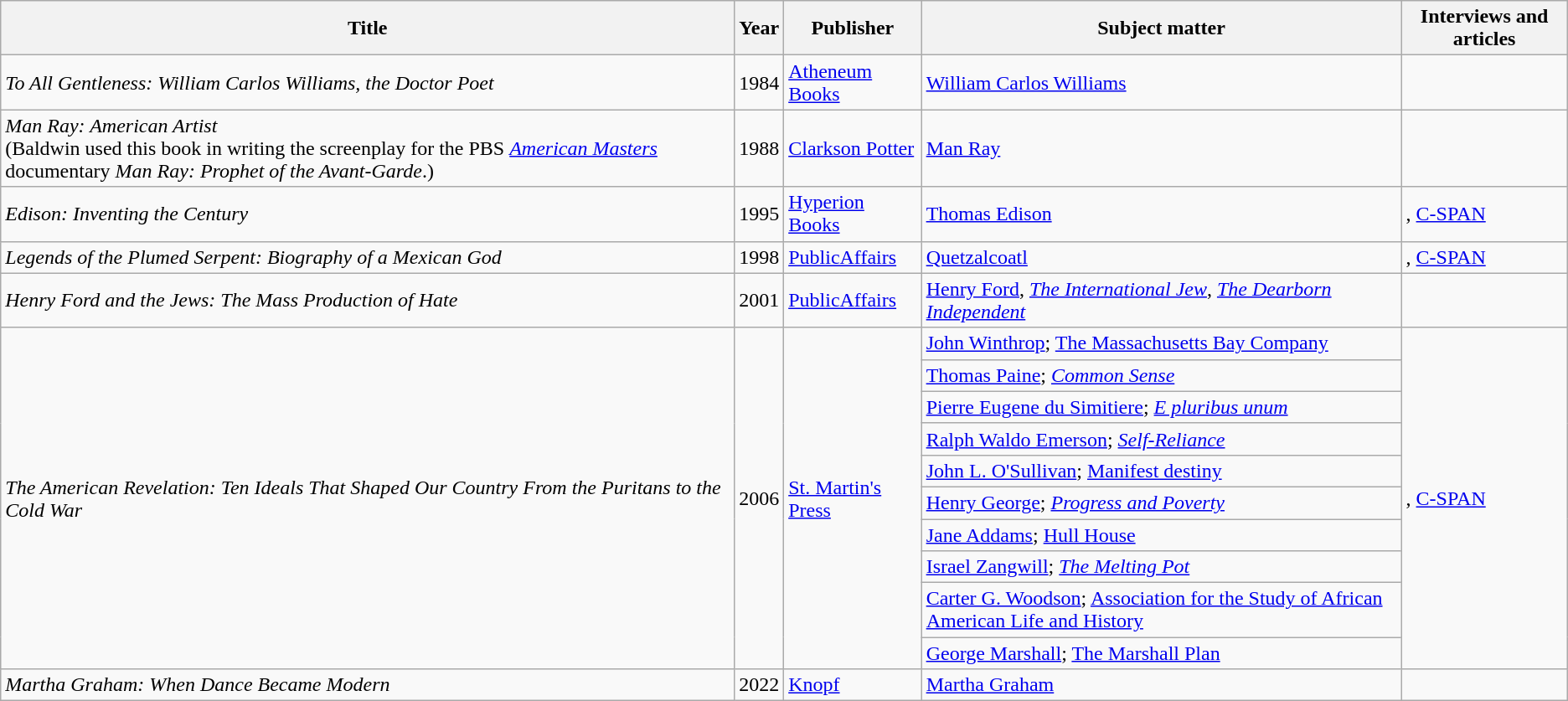<table class="wikitable sortable">
<tr>
<th>Title</th>
<th>Year</th>
<th>Publisher</th>
<th>Subject matter</th>
<th>Interviews and articles</th>
</tr>
<tr>
<td><em>To All Gentleness: William Carlos Williams, the Doctor Poet</em></td>
<td>1984</td>
<td><a href='#'>Atheneum Books</a></td>
<td><a href='#'>William Carlos Williams</a></td>
<td></td>
</tr>
<tr>
<td><em>Man Ray: American Artist</em><br>(Baldwin used this book in writing the screenplay for the PBS <em><a href='#'>American Masters</a></em> documentary <em>Man Ray: Prophet of the Avant-Garde</em>.)</td>
<td>1988</td>
<td><a href='#'>Clarkson Potter</a></td>
<td><a href='#'>Man Ray</a></td>
<td></td>
</tr>
<tr>
<td><em>Edison: Inventing the Century</em></td>
<td>1995</td>
<td><a href='#'>Hyperion Books</a></td>
<td><a href='#'>Thomas Edison</a></td>
<td>, <a href='#'>C-SPAN</a></td>
</tr>
<tr>
<td><em>Legends of the Plumed Serpent: Biography of a Mexican God</em></td>
<td>1998</td>
<td><a href='#'>PublicAffairs</a></td>
<td><a href='#'>Quetzalcoatl</a></td>
<td>, <a href='#'>C-SPAN</a></td>
</tr>
<tr>
<td><em>Henry Ford and the Jews: The Mass Production of Hate</em></td>
<td>2001</td>
<td><a href='#'>PublicAffairs</a></td>
<td><a href='#'>Henry Ford</a>, <em><a href='#'>The International Jew</a></em>, <em><a href='#'>The Dearborn Independent</a></em></td>
<td></td>
</tr>
<tr>
<td rowspan="10"><em>The American Revelation: Ten Ideals That Shaped Our Country From the Puritans to the Cold War</em></td>
<td rowspan="10">2006</td>
<td rowspan="10"><a href='#'>St. Martin's Press</a></td>
<td><a href='#'>John Winthrop</a>; <a href='#'>The Massachusetts Bay Company</a></td>
<td rowspan="10">, <a href='#'>C-SPAN</a></td>
</tr>
<tr>
<td><a href='#'>Thomas Paine</a>; <em><a href='#'>Common Sense</a></em></td>
</tr>
<tr>
<td><a href='#'>Pierre Eugene du Simitiere</a>; <em><a href='#'>E pluribus unum</a></em></td>
</tr>
<tr>
<td><a href='#'>Ralph Waldo Emerson</a>; <em><a href='#'>Self-Reliance</a></em></td>
</tr>
<tr>
<td><a href='#'>John L. O'Sullivan</a>; <a href='#'>Manifest destiny</a></td>
</tr>
<tr>
<td><a href='#'>Henry George</a>; <em><a href='#'>Progress and Poverty</a></em></td>
</tr>
<tr>
<td><a href='#'>Jane Addams</a>; <a href='#'>Hull House</a></td>
</tr>
<tr>
<td><a href='#'>Israel Zangwill</a>; <em><a href='#'>The Melting Pot</a></em></td>
</tr>
<tr>
<td><a href='#'>Carter G. Woodson</a>; <a href='#'>Association for the Study of African American Life and History</a></td>
</tr>
<tr>
<td><a href='#'>George Marshall</a>; <a href='#'>The Marshall Plan</a></td>
</tr>
<tr>
<td><em>Martha Graham: When Dance Became Modern</em></td>
<td>2022</td>
<td><a href='#'>Knopf</a></td>
<td><a href='#'>Martha Graham</a></td>
<td></td>
</tr>
</table>
